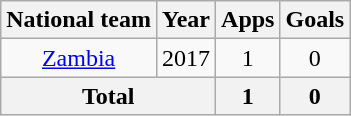<table class="wikitable" style="text-align:center">
<tr>
<th>National team</th>
<th>Year</th>
<th>Apps</th>
<th>Goals</th>
</tr>
<tr>
<td rowspan="1"><a href='#'>Zambia</a></td>
<td>2017</td>
<td>1</td>
<td>0</td>
</tr>
<tr>
<th colspan=2>Total</th>
<th>1</th>
<th>0</th>
</tr>
</table>
